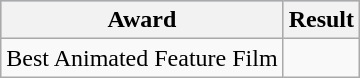<table class="wikitable" style="margin:1em 0;">
<tr style="background:#b0c4de;">
<th>Award</th>
<th>Result</th>
</tr>
<tr>
<td>Best Animated Feature Film</td>
<td></td>
</tr>
</table>
